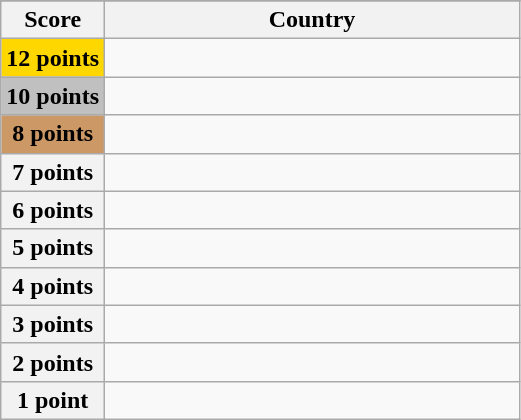<table class="wikitable">
<tr>
</tr>
<tr>
<th scope="col" width="20%">Score</th>
<th scope="col">Country</th>
</tr>
<tr>
<th scope="row" style="background:gold">12 points</th>
<td></td>
</tr>
<tr>
<th scope="row" style="background:silver">10 points</th>
<td></td>
</tr>
<tr>
<th scope="row" style="background:#CC9966">8 points</th>
<td></td>
</tr>
<tr>
<th scope="row">7 points</th>
<td></td>
</tr>
<tr>
<th scope="row">6 points</th>
<td></td>
</tr>
<tr>
<th scope="row">5 points</th>
<td></td>
</tr>
<tr>
<th scope="row">4 points</th>
<td></td>
</tr>
<tr>
<th scope="row">3 points</th>
<td></td>
</tr>
<tr>
<th scope="row">2 points</th>
<td></td>
</tr>
<tr>
<th scope="row">1 point</th>
<td></td>
</tr>
</table>
